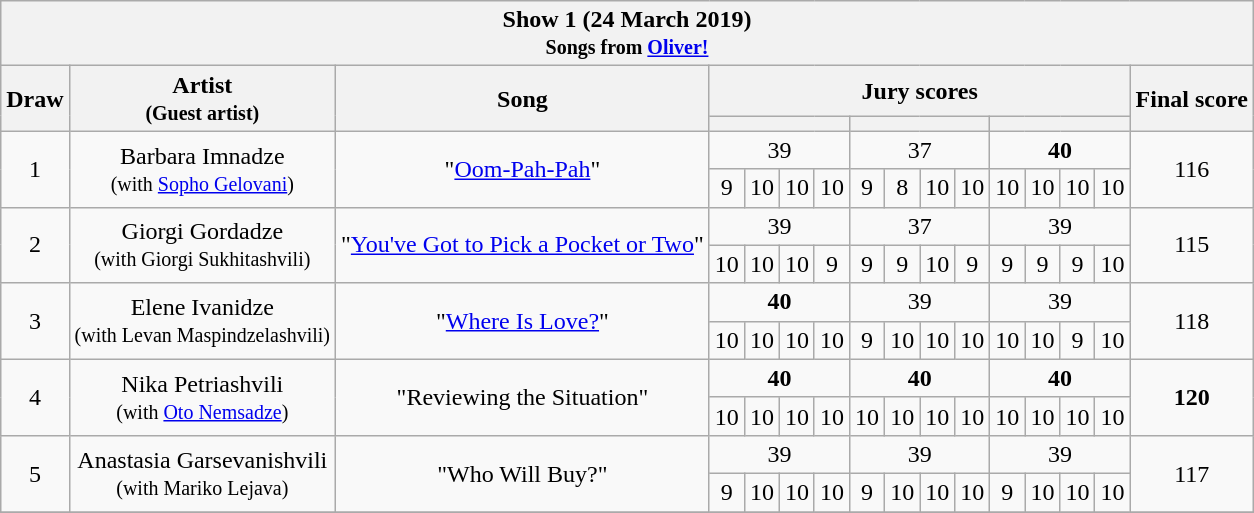<table class="sortable wikitable" style="text-align:center;margin:1em auto 1em auto">
<tr>
<th colspan=16>Show 1 (24 March 2019)<br><small>Songs from <a href='#'>Oliver!</a></small></th>
</tr>
<tr>
<th rowspan=2>Draw</th>
<th rowspan=2>Artist<br><small>(Guest artist)</small></th>
<th rowspan=2>Song</th>
<th colspan=12>Jury scores</th>
<th rowspan=2>Final score</th>
</tr>
<tr>
<th colspan=4><small></small></th>
<th colspan=4><small></small></th>
<th colspan=4><small></small></th>
</tr>
<tr>
<td rowspan=2>1</td>
<td rowspan=2>Barbara Imnadze<br><small>(with <a href='#'>Sopho Gelovani</a>)</small></td>
<td rowspan=2>"<a href='#'>Oom-Pah-Pah</a>"</td>
<td colspan=4>39</td>
<td colspan=4>37</td>
<td colspan=4><strong>40</strong></td>
<td rowspan=2>116</td>
</tr>
<tr>
<td>9</td>
<td>10</td>
<td>10</td>
<td>10</td>
<td>9</td>
<td>8</td>
<td>10</td>
<td>10</td>
<td>10</td>
<td>10</td>
<td>10</td>
<td>10</td>
</tr>
<tr>
<td rowspan=2>2</td>
<td rowspan=2>Giorgi Gordadze<br><small>(with Giorgi Sukhitashvili)</small></td>
<td rowspan=2>"<a href='#'>You've Got to Pick a Pocket or Two</a>"</td>
<td colspan=4>39</td>
<td colspan=4>37</td>
<td colspan=4>39</td>
<td rowspan=2>115</td>
</tr>
<tr>
<td>10</td>
<td>10</td>
<td>10</td>
<td>9</td>
<td>9</td>
<td>9</td>
<td>10</td>
<td>9</td>
<td>9</td>
<td>9</td>
<td>9</td>
<td>10</td>
</tr>
<tr>
<td rowspan=2>3</td>
<td rowspan=2>Elene Ivanidze<br><small>(with Levan Maspindzelashvili)</small></td>
<td rowspan=2>"<a href='#'>Where Is Love?</a>"</td>
<td colspan=4><strong>40</strong></td>
<td colspan=4>39</td>
<td colspan=4>39</td>
<td rowspan=2>118</td>
</tr>
<tr>
<td>10</td>
<td>10</td>
<td>10</td>
<td>10</td>
<td>9</td>
<td>10</td>
<td>10</td>
<td>10</td>
<td>10</td>
<td>10</td>
<td>9</td>
<td>10</td>
</tr>
<tr>
<td rowspan=2>4</td>
<td rowspan=2>Nika Petriashvili<br><small>(with <a href='#'>Oto Nemsadze</a>)</small></td>
<td rowspan=2>"Reviewing the Situation"</td>
<td colspan=4><strong>40</strong></td>
<td colspan=4><strong>40</strong></td>
<td colspan=4><strong>40</strong></td>
<td rowspan=2><strong>120</strong></td>
</tr>
<tr>
<td>10</td>
<td>10</td>
<td>10</td>
<td>10</td>
<td>10</td>
<td>10</td>
<td>10</td>
<td>10</td>
<td>10</td>
<td>10</td>
<td>10</td>
<td>10</td>
</tr>
<tr>
<td rowspan=2>5</td>
<td rowspan=2>Anastasia Garsevanishvili<br><small>(with Mariko Lejava)</small></td>
<td rowspan=2>"Who Will Buy?"</td>
<td colspan=4>39</td>
<td colspan=4>39</td>
<td colspan=4>39</td>
<td rowspan=2>117</td>
</tr>
<tr>
<td>9</td>
<td>10</td>
<td>10</td>
<td>10</td>
<td>9</td>
<td>10</td>
<td>10</td>
<td>10</td>
<td>9</td>
<td>10</td>
<td>10</td>
<td>10</td>
</tr>
<tr>
</tr>
</table>
